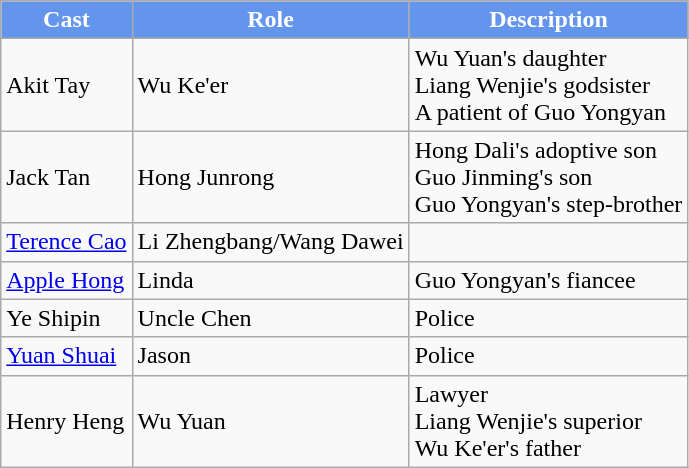<table class="wikitable">
<tr>
<th style="background:cornflowerblue; color:white">Cast</th>
<th style="background:cornflowerblue; color:white">Role</th>
<th style="background:cornflowerblue; color:white">Description</th>
</tr>
<tr>
<td>Akit Tay</td>
<td>Wu Ke'er</td>
<td>Wu Yuan's daughter <br> Liang Wenjie's godsister <br> A patient of Guo Yongyan</td>
</tr>
<tr>
<td>Jack Tan</td>
<td>Hong Junrong</td>
<td>Hong Dali's adoptive son <br> Guo Jinming's son <br> Guo Yongyan's step-brother</td>
</tr>
<tr>
<td><a href='#'>Terence Cao</a></td>
<td>Li Zhengbang/Wang Dawei</td>
<td></td>
</tr>
<tr>
<td><a href='#'>Apple Hong</a></td>
<td>Linda</td>
<td>Guo Yongyan's fiancee</td>
</tr>
<tr>
<td>Ye Shipin</td>
<td>Uncle Chen</td>
<td>Police</td>
</tr>
<tr>
<td><a href='#'>Yuan Shuai</a></td>
<td>Jason</td>
<td>Police</td>
</tr>
<tr>
<td>Henry Heng</td>
<td>Wu Yuan</td>
<td>Lawyer <br> Liang Wenjie's superior <br> Wu Ke'er's father</td>
</tr>
</table>
